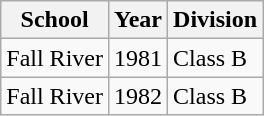<table class="wikitable">
<tr>
<th>School</th>
<th>Year</th>
<th>Division</th>
</tr>
<tr>
<td>Fall River</td>
<td>1981</td>
<td>Class B</td>
</tr>
<tr>
<td>Fall River</td>
<td>1982</td>
<td>Class B</td>
</tr>
</table>
